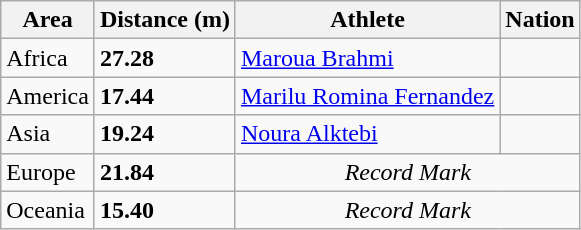<table class="wikitable">
<tr>
<th>Area</th>
<th>Distance (m)</th>
<th>Athlete</th>
<th>Nation</th>
</tr>
<tr>
<td>Africa</td>
<td><strong>27.28</strong> </td>
<td><a href='#'>Maroua Brahmi</a></td>
<td></td>
</tr>
<tr>
<td>America</td>
<td><strong>17.44</strong></td>
<td><a href='#'>Marilu Romina Fernandez</a></td>
<td></td>
</tr>
<tr>
<td>Asia</td>
<td><strong>19.24</strong></td>
<td><a href='#'>Noura Alktebi</a></td>
<td></td>
</tr>
<tr>
<td>Europe</td>
<td><strong>21.84</strong></td>
<td colspan="2" align="center"><em>Record Mark</em></td>
</tr>
<tr>
<td>Oceania</td>
<td><strong>15.40</strong></td>
<td colspan="2" align="center"><em>Record Mark</em></td>
</tr>
</table>
